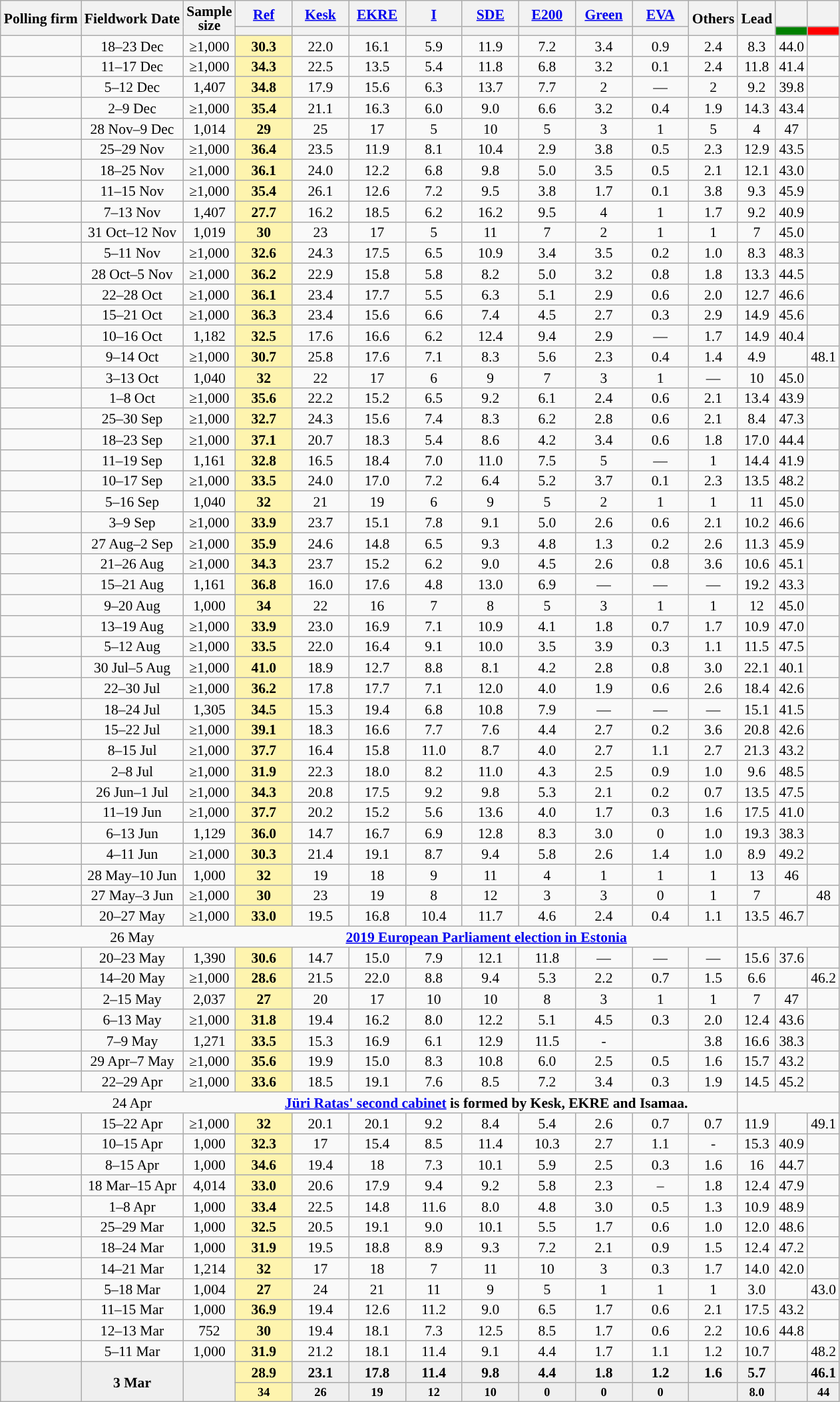<table class="wikitable sortable mw-datatable" style="text-align:center;font-size:90%;line-height:14px;">
<tr>
<th rowspan="2">Polling firm</th>
<th rowspan="2">Fieldwork Date</th>
<th rowspan="2" data-sort-type="number">Sample<br>size</th>
<th class="unsortable" style="width:50px;"><a href='#'>Ref</a></th>
<th class="unsortable" style="width:50px;"><a href='#'>Kesk</a></th>
<th class="unsortable" style="width:50px;"><a href='#'>EKRE</a></th>
<th class="unsortable" style="width:50px;"><a href='#'>I</a></th>
<th class="unsortable" style="width:50px;"><a href='#'>SDE</a></th>
<th class="unsortable" style="width:50px;"><a href='#'>E200</a></th>
<th class="unsortable" style="width:50px;"><a href='#'>Green</a></th>
<th class="unsortable" style="width:50px;"><a href='#'>EVA</a></th>
<th rowspan="2" class="unsortable">Others</th>
<th rowspan="2" data-sort-type="number">Lead</th>
<th class="unsortable"></th>
<th class="unsortable"></th>
</tr>
<tr style="text-align:center;">
<th data-sort-type="number" style="background:"></th>
<th data-sort-type="number" style="background:"></th>
<th data-sort-type="number" style="background:"></th>
<th data-sort-type="number" style="background:"></th>
<th data-sort-type="number" style="background:"></th>
<th data-sort-type="number" style="background:"></th>
<th data-sort-type="number" style="background:"></th>
<th data-sort-type="number" style="background:"></th>
<th data-sort-type="number" style="background:Green;"></th>
<th data-sort-type="number" style="background:Red;"></th>
</tr>
<tr>
<td></td>
<td>18–23 Dec</td>
<td>≥1,000</td>
<td style="background:#FEF4AE"><strong>30.3</strong></td>
<td>22.0</td>
<td>16.1</td>
<td>5.9</td>
<td>11.9</td>
<td>7.2</td>
<td>3.4</td>
<td>0.9</td>
<td>2.4</td>
<td style="background:">8.3</td>
<td>44.0</td>
<td></td>
</tr>
<tr>
<td></td>
<td>11–17 Dec</td>
<td>≥1,000</td>
<td style="background:#FEF4AE"><strong>34.3</strong></td>
<td>22.5</td>
<td>13.5</td>
<td>5.4</td>
<td>11.8</td>
<td>6.8</td>
<td>3.2</td>
<td>0.1</td>
<td>2.4</td>
<td style="background:">11.8</td>
<td>41.4</td>
<td></td>
</tr>
<tr>
<td></td>
<td>5–12 Dec</td>
<td>1,407</td>
<td style="background:#FEF4AE"><strong>34.8</strong></td>
<td>17.9</td>
<td>15.6</td>
<td>6.3</td>
<td>13.7</td>
<td>7.7</td>
<td>2</td>
<td>—</td>
<td>2</td>
<td style="background:">9.2</td>
<td>39.8</td>
<td></td>
</tr>
<tr>
<td></td>
<td>2–9 Dec</td>
<td>≥1,000</td>
<td style="background:#FEF4AE"><strong>35.4</strong></td>
<td>21.1</td>
<td>16.3</td>
<td>6.0</td>
<td>9.0</td>
<td>6.6</td>
<td>3.2</td>
<td>0.4</td>
<td>1.9</td>
<td style="background:">14.3</td>
<td>43.4</td>
<td></td>
</tr>
<tr>
<td></td>
<td>28 Nov–9 Dec</td>
<td>1,014</td>
<td style="background:#FEF4AE"><strong>29</strong></td>
<td>25</td>
<td>17</td>
<td>5</td>
<td>10</td>
<td>5</td>
<td>3</td>
<td>1</td>
<td>5</td>
<td style="background:">4</td>
<td>47</td>
<td></td>
</tr>
<tr>
<td></td>
<td>25–29 Nov</td>
<td>≥1,000</td>
<td style="background:#FEF4AE"><strong>36.4</strong></td>
<td>23.5</td>
<td>11.9</td>
<td>8.1</td>
<td>10.4</td>
<td>2.9</td>
<td>3.8</td>
<td>0.5</td>
<td>2.3</td>
<td style="background:">12.9</td>
<td>43.5</td>
<td></td>
</tr>
<tr>
<td></td>
<td>18–25 Nov</td>
<td>≥1,000</td>
<td style="background:#FEF4AE"><strong>36.1</strong></td>
<td>24.0</td>
<td>12.2</td>
<td>6.8</td>
<td>9.8</td>
<td>5.0</td>
<td>3.5</td>
<td>0.5</td>
<td>2.1</td>
<td style="background:">12.1</td>
<td>43.0</td>
<td></td>
</tr>
<tr>
<td></td>
<td>11–15 Nov</td>
<td>≥1,000</td>
<td style="background:#FEF4AE"><strong>35.4</strong></td>
<td>26.1</td>
<td>12.6</td>
<td>7.2</td>
<td>9.5</td>
<td>3.8</td>
<td>1.7</td>
<td>0.1</td>
<td>3.8</td>
<td style="background:">9.3</td>
<td>45.9</td>
<td></td>
</tr>
<tr>
<td></td>
<td>7–13 Nov</td>
<td>1,407</td>
<td style="background:#FEF4AE"><strong>27.7</strong></td>
<td>16.2</td>
<td>18.5</td>
<td>6.2</td>
<td>16.2</td>
<td>9.5</td>
<td>4</td>
<td>1</td>
<td>1.7</td>
<td style="background:">9.2</td>
<td>40.9</td>
<td></td>
</tr>
<tr>
<td></td>
<td>31 Oct–12 Nov</td>
<td>1,019</td>
<td style="background:#FEF4AE"><strong>30</strong></td>
<td>23</td>
<td>17</td>
<td>5</td>
<td>11</td>
<td>7</td>
<td>2</td>
<td>1</td>
<td>1</td>
<td style="background:">7</td>
<td>45.0</td>
<td></td>
</tr>
<tr>
<td></td>
<td>5–11 Nov</td>
<td>≥1,000</td>
<td style="background:#FEF4AE"><strong>32.6</strong></td>
<td>24.3</td>
<td>17.5</td>
<td>6.5</td>
<td>10.9</td>
<td>3.4</td>
<td>3.5</td>
<td>0.2</td>
<td>1.0</td>
<td style="background:">8.3</td>
<td>48.3</td>
<td></td>
</tr>
<tr>
<td></td>
<td>28 Oct–5 Nov</td>
<td>≥1,000</td>
<td style="background:#FEF4AE"><strong>36.2</strong></td>
<td>22.9</td>
<td>15.8</td>
<td>5.8</td>
<td>8.2</td>
<td>5.0</td>
<td>3.2</td>
<td>0.8</td>
<td>1.8</td>
<td style="background:">13.3</td>
<td>44.5</td>
<td></td>
</tr>
<tr>
<td></td>
<td>22–28 Oct</td>
<td>≥1,000</td>
<td style="background:#FEF4AE"><strong>36.1</strong></td>
<td>23.4</td>
<td>17.7</td>
<td>5.5</td>
<td>6.3</td>
<td>5.1</td>
<td>2.9</td>
<td>0.6</td>
<td>2.0</td>
<td style="background:">12.7</td>
<td>46.6</td>
<td></td>
</tr>
<tr>
<td></td>
<td>15–21 Oct</td>
<td>≥1,000</td>
<td style="background:#FEF4AE"><strong>36.3</strong></td>
<td>23.4</td>
<td>15.6</td>
<td>6.6</td>
<td>7.4</td>
<td>4.5</td>
<td>2.7</td>
<td>0.3</td>
<td>2.9</td>
<td style="background:">14.9</td>
<td>45.6</td>
<td></td>
</tr>
<tr>
<td></td>
<td>10–16 Oct</td>
<td>1,182</td>
<td style="background:#FEF4AE"><strong>32.5</strong></td>
<td>17.6</td>
<td>16.6</td>
<td>6.2</td>
<td>12.4</td>
<td>9.4</td>
<td>2.9</td>
<td>—</td>
<td>1.7</td>
<td style="background:">14.9</td>
<td>40.4</td>
<td></td>
</tr>
<tr>
<td></td>
<td>9–14 Oct</td>
<td>≥1,000</td>
<td style="background:#FEF4AE"><strong>30.7</strong></td>
<td>25.8</td>
<td>17.6</td>
<td>7.1</td>
<td>8.3</td>
<td>5.6</td>
<td>2.3</td>
<td>0.4</td>
<td>1.4</td>
<td style="background:">4.9</td>
<td></td>
<td>48.1</td>
</tr>
<tr>
<td></td>
<td>3–13 Oct</td>
<td>1,040</td>
<td style="background:#FEF4AE"><strong>32</strong></td>
<td>22</td>
<td>17</td>
<td>6</td>
<td>9</td>
<td>7</td>
<td>3</td>
<td>1</td>
<td>—</td>
<td style="background:">10</td>
<td>45.0</td>
<td></td>
</tr>
<tr>
<td></td>
<td>1–8 Oct</td>
<td>≥1,000</td>
<td style="background:#FEF4AE"><strong>35.6</strong></td>
<td>22.2</td>
<td>15.2</td>
<td>6.5</td>
<td>9.2</td>
<td>6.1</td>
<td>2.4</td>
<td>0.6</td>
<td>2.1</td>
<td style="background:">13.4</td>
<td>43.9</td>
<td></td>
</tr>
<tr>
<td></td>
<td>25–30 Sep</td>
<td>≥1,000</td>
<td style="background:#FEF4AE"><strong>32.7</strong></td>
<td>24.3</td>
<td>15.6</td>
<td>7.4</td>
<td>8.3</td>
<td>6.2</td>
<td>2.8</td>
<td>0.6</td>
<td>2.1</td>
<td style="background:">8.4</td>
<td>47.3</td>
<td></td>
</tr>
<tr>
<td></td>
<td>18–23 Sep</td>
<td>≥1,000</td>
<td style="background:#FEF4AE"><strong>37.1</strong></td>
<td>20.7</td>
<td>18.3</td>
<td>5.4</td>
<td>8.6</td>
<td>4.2</td>
<td>3.4</td>
<td>0.6</td>
<td>1.8</td>
<td style="background:">17.0</td>
<td>44.4</td>
<td></td>
</tr>
<tr>
<td></td>
<td>11–19 Sep</td>
<td>1,161</td>
<td style="background:#FEF4AE"><strong>32.8</strong></td>
<td>16.5</td>
<td>18.4</td>
<td>7.0</td>
<td>11.0</td>
<td>7.5</td>
<td>5</td>
<td>—</td>
<td>1</td>
<td style="background:">14.4</td>
<td>41.9</td>
<td></td>
</tr>
<tr>
<td></td>
<td>10–17 Sep</td>
<td>≥1,000</td>
<td style="background:#FEF4AE"><strong>33.5</strong></td>
<td>24.0</td>
<td>17.0</td>
<td>7.2</td>
<td>6.4</td>
<td>5.2</td>
<td>3.7</td>
<td>0.1</td>
<td>2.3</td>
<td style="background:">13.5</td>
<td>48.2</td>
<td></td>
</tr>
<tr>
<td></td>
<td>5–16 Sep</td>
<td>1,040</td>
<td style="background:#FEF4AE"><strong>32</strong></td>
<td>21</td>
<td>19</td>
<td>6</td>
<td>9</td>
<td>5</td>
<td>2</td>
<td>1</td>
<td>1</td>
<td style="background:">11</td>
<td>45.0</td>
<td></td>
</tr>
<tr>
<td></td>
<td>3–9 Sep</td>
<td>≥1,000</td>
<td style="background:#FEF4AE"><strong>33.9</strong></td>
<td>23.7</td>
<td>15.1</td>
<td>7.8</td>
<td>9.1</td>
<td>5.0</td>
<td>2.6</td>
<td>0.6</td>
<td>2.1</td>
<td style="background:">10.2</td>
<td>46.6</td>
<td></td>
</tr>
<tr>
<td></td>
<td>27 Aug–2 Sep</td>
<td>≥1,000</td>
<td style="background:#FEF4AE"><strong>35.9</strong></td>
<td>24.6</td>
<td>14.8</td>
<td>6.5</td>
<td>9.3</td>
<td>4.8</td>
<td>1.3</td>
<td>0.2</td>
<td>2.6</td>
<td style="background:">11.3</td>
<td>45.9</td>
<td></td>
</tr>
<tr>
<td></td>
<td>21–26 Aug</td>
<td>≥1,000</td>
<td style="background:#FEF4AE"><strong>34.3</strong></td>
<td>23.7</td>
<td>15.2</td>
<td>6.2</td>
<td>9.0</td>
<td>4.5</td>
<td>2.6</td>
<td>0.8</td>
<td>3.6</td>
<td style="background:">10.6</td>
<td>45.1</td>
<td></td>
</tr>
<tr>
<td></td>
<td>15–21 Aug</td>
<td>1,161</td>
<td style="background:#FEF4AE"><strong>36.8</strong></td>
<td>16.0</td>
<td>17.6</td>
<td>4.8</td>
<td>13.0</td>
<td>6.9</td>
<td>—</td>
<td>—</td>
<td>—</td>
<td style="background:">19.2</td>
<td>43.3</td>
<td></td>
</tr>
<tr>
<td></td>
<td>9–20 Aug</td>
<td>1,000</td>
<td style="background:#FEF4AE"><strong>34</strong></td>
<td>22</td>
<td>16</td>
<td>7</td>
<td>8</td>
<td>5</td>
<td>3</td>
<td>1</td>
<td>1</td>
<td style="background:">12</td>
<td>45.0</td>
<td></td>
</tr>
<tr>
<td></td>
<td>13–19 Aug</td>
<td>≥1,000</td>
<td style="background:#FEF4AE"><strong>33.9</strong></td>
<td>23.0</td>
<td>16.9</td>
<td>7.1</td>
<td>10.9</td>
<td>4.1</td>
<td>1.8</td>
<td>0.7</td>
<td>1.7</td>
<td style="background:">10.9</td>
<td>47.0</td>
<td></td>
</tr>
<tr>
<td></td>
<td>5–12 Aug</td>
<td>≥1,000</td>
<td style="background:#FEF4AE"><strong>33.5</strong></td>
<td>22.0</td>
<td>16.4</td>
<td>9.1</td>
<td>10.0</td>
<td>3.5</td>
<td>3.9</td>
<td>0.3</td>
<td>1.1</td>
<td style="background:">11.5</td>
<td>47.5</td>
<td></td>
</tr>
<tr>
<td></td>
<td>30 Jul–5 Aug</td>
<td>≥1,000</td>
<td style="background:#FEF4AE"><strong>41.0</strong></td>
<td>18.9</td>
<td>12.7</td>
<td>8.8</td>
<td>8.1</td>
<td>4.2</td>
<td>2.8</td>
<td>0.8</td>
<td>3.0</td>
<td style="background:">22.1</td>
<td>40.1</td>
<td></td>
</tr>
<tr>
<td></td>
<td>22–30 Jul</td>
<td>≥1,000</td>
<td style="background:#FEF4AE"><strong>36.2</strong></td>
<td>17.8</td>
<td>17.7</td>
<td>7.1</td>
<td>12.0</td>
<td>4.0</td>
<td>1.9</td>
<td>0.6</td>
<td>2.6</td>
<td style="background:">18.4</td>
<td>42.6</td>
<td></td>
</tr>
<tr>
<td></td>
<td>18–24 Jul</td>
<td>1,305</td>
<td style="background:#FEF4AE"><strong>34.5</strong></td>
<td>15.3</td>
<td>19.4</td>
<td>6.8</td>
<td>10.8</td>
<td>7.9</td>
<td>—</td>
<td>—</td>
<td>—</td>
<td style="background:">15.1</td>
<td>41.5</td>
<td></td>
</tr>
<tr>
<td></td>
<td>15–22 Jul</td>
<td>≥1,000</td>
<td style="background:#FEF4AE"><strong>39.1</strong></td>
<td>18.3</td>
<td>16.6</td>
<td>7.7</td>
<td>7.6</td>
<td>4.4</td>
<td>2.7</td>
<td>0.2</td>
<td>3.6</td>
<td style="background:">20.8</td>
<td>42.6</td>
<td></td>
</tr>
<tr>
<td></td>
<td>8–15 Jul</td>
<td>≥1,000</td>
<td style="background:#FEF4AE"><strong>37.7</strong></td>
<td>16.4</td>
<td>15.8</td>
<td>11.0</td>
<td>8.7</td>
<td>4.0</td>
<td>2.7</td>
<td>1.1</td>
<td>2.7</td>
<td style="background:">21.3</td>
<td>43.2</td>
<td></td>
</tr>
<tr>
<td></td>
<td>2–8 Jul</td>
<td>≥1,000</td>
<td style="background:#FEF4AE"><strong>31.9</strong></td>
<td>22.3</td>
<td>18.0</td>
<td>8.2</td>
<td>11.0</td>
<td>4.3</td>
<td>2.5</td>
<td>0.9</td>
<td>1.0</td>
<td style="background:">9.6</td>
<td>48.5</td>
<td></td>
</tr>
<tr>
<td></td>
<td>26 Jun–1 Jul</td>
<td>≥1,000</td>
<td style="background:#FEF4AE"><strong>34.3</strong></td>
<td>20.8</td>
<td>17.5</td>
<td>9.2</td>
<td>9.8</td>
<td>5.3</td>
<td>2.1</td>
<td>0.2</td>
<td>0.7</td>
<td style="background:">13.5</td>
<td>47.5</td>
<td></td>
</tr>
<tr>
<td></td>
<td>11–19 Jun</td>
<td>≥1,000</td>
<td style="background:#FEF4AE"><strong>37.7</strong></td>
<td>20.2</td>
<td>15.2</td>
<td>5.6</td>
<td>13.6</td>
<td>4.0</td>
<td>1.7</td>
<td>0.3</td>
<td>1.6</td>
<td style="background:">17.5</td>
<td>41.0</td>
<td></td>
</tr>
<tr>
<td></td>
<td>6–13 Jun</td>
<td>1,129</td>
<td style="background:#FEF4AE"><strong>36.0</strong></td>
<td>14.7</td>
<td>16.7</td>
<td>6.9</td>
<td>12.8</td>
<td>8.3</td>
<td>3.0</td>
<td>0</td>
<td>1.0</td>
<td style="background:">19.3</td>
<td>38.3</td>
<td></td>
</tr>
<tr>
<td></td>
<td>4–11 Jun</td>
<td>≥1,000</td>
<td style="background:#FEF4AE"><strong>30.3</strong></td>
<td>21.4</td>
<td>19.1</td>
<td>8.7</td>
<td>9.4</td>
<td>5.8</td>
<td>2.6</td>
<td>1.4</td>
<td>1.0</td>
<td style="background:">8.9</td>
<td>49.2</td>
<td></td>
</tr>
<tr>
<td></td>
<td>28 May–10 Jun</td>
<td>1,000</td>
<td style="background:#FEF4AE"><strong>32</strong></td>
<td>19</td>
<td>18</td>
<td>9</td>
<td>11</td>
<td>4</td>
<td>1</td>
<td>1</td>
<td>1</td>
<td style="background:">13</td>
<td>46</td>
<td></td>
</tr>
<tr>
<td></td>
<td>27 May–3 Jun</td>
<td>≥1,000</td>
<td style="background:#FEF4AE"><strong>30</strong></td>
<td>23</td>
<td>19</td>
<td>8</td>
<td>12</td>
<td>3</td>
<td>3</td>
<td>0</td>
<td>1</td>
<td style="background:">7</td>
<td></td>
<td>48</td>
</tr>
<tr>
<td></td>
<td>20–27 May</td>
<td>≥1,000</td>
<td style="background:#FEF4AE"><strong>33.0</strong></td>
<td>19.5</td>
<td>16.8</td>
<td>10.4</td>
<td>11.7</td>
<td>4.6</td>
<td>2.4</td>
<td>0.4</td>
<td>1.1</td>
<td style="background:">13.5</td>
<td>46.7</td>
<td></td>
</tr>
<tr>
<td style="border-right-style:hidden;"></td>
<td style="border-right-style:hidden;">26 May</td>
<td style="border-right-style:hidden;"></td>
<td colspan="9"><strong><a href='#'>2019 European Parliament election in Estonia</a></strong></td>
</tr>
<tr>
<td></td>
<td>20–23 May</td>
<td>1,390</td>
<td style="background:#FEF4AE"><strong>30.6</strong></td>
<td>14.7</td>
<td>15.0</td>
<td>7.9</td>
<td>12.1</td>
<td>11.8</td>
<td>—</td>
<td>—</td>
<td>—</td>
<td style="background:">15.6</td>
<td>37.6</td>
<td></td>
</tr>
<tr>
<td></td>
<td>14–20 May</td>
<td>≥1,000</td>
<td style="background:#FEF4AE"><strong>28.6</strong></td>
<td>21.5</td>
<td>22.0</td>
<td>8.8</td>
<td>9.4</td>
<td>5.3</td>
<td>2.2</td>
<td>0.7</td>
<td>1.5</td>
<td style="background:">6.6</td>
<td></td>
<td>46.2</td>
</tr>
<tr>
<td></td>
<td>2–15 May</td>
<td>2,037</td>
<td style="background:#FEF4AE"><strong>27</strong></td>
<td>20</td>
<td>17</td>
<td>10</td>
<td>10</td>
<td>8</td>
<td>3</td>
<td>1</td>
<td>1</td>
<td style="background:">7</td>
<td>47</td>
<td></td>
</tr>
<tr>
<td></td>
<td>6–13 May</td>
<td>≥1,000</td>
<td style="background:#FEF4AE"><strong>31.8</strong></td>
<td>19.4</td>
<td>16.2</td>
<td>8.0</td>
<td>12.2</td>
<td>5.1</td>
<td>4.5</td>
<td>0.3</td>
<td>2.0</td>
<td style="background:">12.4</td>
<td>43.6</td>
<td></td>
</tr>
<tr>
<td></td>
<td>7–9 May</td>
<td>1,271</td>
<td style="background:#FEF4AE"><strong>33.5</strong></td>
<td>15.3</td>
<td>16.9</td>
<td>6.1</td>
<td>12.9</td>
<td>11.5</td>
<td>-</td>
<td></td>
<td>3.8</td>
<td style="background:">16.6</td>
<td>38.3</td>
<td></td>
</tr>
<tr>
<td></td>
<td>29 Apr–7 May</td>
<td>≥1,000</td>
<td style="background:#FEF4AE"><strong>35.6</strong></td>
<td>19.9</td>
<td>15.0</td>
<td>8.3</td>
<td>10.8</td>
<td>6.0</td>
<td>2.5</td>
<td>0.5</td>
<td>1.6</td>
<td style="background:">15.7</td>
<td>43.2</td>
<td></td>
</tr>
<tr>
<td></td>
<td>22–29 Apr</td>
<td>≥1,000</td>
<td style="background:#FEF4AE"><strong>33.6</strong></td>
<td>18.5</td>
<td>19.1</td>
<td>7.6</td>
<td>8.5</td>
<td>7.2</td>
<td>3.4</td>
<td>0.3</td>
<td>1.9</td>
<td style="background:">14.5</td>
<td>45.2</td>
<td></td>
</tr>
<tr>
<td style="border-right-style:hidden;"></td>
<td style="border-right-style:hidden;">24 Apr</td>
<td style="border-right-style:hidden;"></td>
<td colspan="9"><strong><a href='#'>Jüri Ratas' second cabinet</a> is formed by Kesk, EKRE and Isamaa.</strong></td>
</tr>
<tr>
<td></td>
<td>15–22 Apr</td>
<td>≥1,000</td>
<td style="background:#FEF4AE"><strong>32</strong></td>
<td>20.1</td>
<td>20.1</td>
<td>9.2</td>
<td>8.4</td>
<td>5.4</td>
<td>2.6</td>
<td>0.7</td>
<td>0.7</td>
<td style="background:">11.9</td>
<td></td>
<td>49.1</td>
</tr>
<tr>
<td></td>
<td>10–15 Apr</td>
<td>1,000</td>
<td style="background:#FEF4AE"><strong>32.3</strong></td>
<td>17</td>
<td>15.4</td>
<td>8.5</td>
<td>11.4</td>
<td>10.3</td>
<td>2.7</td>
<td>1.1</td>
<td>-</td>
<td style="background:">15.3</td>
<td>40.9</td>
<td></td>
</tr>
<tr>
<td></td>
<td>8–15 Apr</td>
<td>1,000</td>
<td style="background:#FEF4AE"><strong>34.6</strong></td>
<td>19.4</td>
<td>18</td>
<td>7.3</td>
<td>10.1</td>
<td>5.9</td>
<td>2.5</td>
<td>0.3</td>
<td>1.6</td>
<td style="background:">16</td>
<td>44.7</td>
<td></td>
</tr>
<tr>
<td></td>
<td>18 Mar–15 Apr</td>
<td>4,014</td>
<td style="background:#FEF4AE"><strong>33.0</strong></td>
<td>20.6</td>
<td>17.9</td>
<td>9.4</td>
<td>9.2</td>
<td>5.8</td>
<td>2.3</td>
<td>–</td>
<td>1.8</td>
<td style="background:">12.4</td>
<td>47.9</td>
<td></td>
</tr>
<tr>
<td></td>
<td>1–8 Apr</td>
<td>1,000</td>
<td style="background:#FEF4AE"><strong>33.4</strong></td>
<td>22.5</td>
<td>14.8</td>
<td>11.6</td>
<td>8.0</td>
<td>4.8</td>
<td>3.0</td>
<td>0.5</td>
<td>1.3</td>
<td style="background:">10.9</td>
<td>48.9</td>
<td></td>
</tr>
<tr>
<td></td>
<td>25–29 Mar</td>
<td>1,000</td>
<td style="background:#FEF4AE"><strong>32.5</strong></td>
<td>20.5</td>
<td>19.1</td>
<td>9.0</td>
<td>10.1</td>
<td>5.5</td>
<td>1.7</td>
<td>0.6</td>
<td>1.0</td>
<td style="background:">12.0</td>
<td>48.6</td>
<td></td>
</tr>
<tr>
<td></td>
<td>18–24 Mar</td>
<td>1,000</td>
<td style="background:#FEF4AE"><strong>31.9</strong></td>
<td>19.5</td>
<td>18.8</td>
<td>8.9</td>
<td>9.3</td>
<td>7.2</td>
<td>2.1</td>
<td>0.9</td>
<td>1.5</td>
<td style="background:">12.4</td>
<td>47.2</td>
<td></td>
</tr>
<tr>
<td></td>
<td>14–21 Mar</td>
<td>1,214</td>
<td style="background:#FEF4AE"><strong>32</strong></td>
<td>17</td>
<td>18</td>
<td>7</td>
<td>11</td>
<td>10</td>
<td>3</td>
<td>0.3</td>
<td>1.7</td>
<td style="background:">14.0</td>
<td>42.0</td>
<td></td>
</tr>
<tr>
<td></td>
<td>5–18 Mar</td>
<td>1,004</td>
<td style="background:#FEF4AE"><strong>27</strong></td>
<td>24</td>
<td>21</td>
<td>11</td>
<td>9</td>
<td>5</td>
<td>1</td>
<td>1</td>
<td>1</td>
<td style="background:">3.0</td>
<td></td>
<td>43.0</td>
</tr>
<tr>
<td></td>
<td>11–15 Mar</td>
<td>1,000</td>
<td style="background:#FEF4AE"><strong>36.9</strong></td>
<td>19.4</td>
<td>12.6</td>
<td>11.2</td>
<td>9.0</td>
<td>6.5</td>
<td>1.7</td>
<td>0.6</td>
<td>2.1</td>
<td style="background:">17.5</td>
<td>43.2</td>
<td></td>
</tr>
<tr>
<td></td>
<td>12–13 Mar</td>
<td>752</td>
<td style="background:#FEF4AE"><strong>30</strong></td>
<td>19.4</td>
<td>18.1</td>
<td>7.3</td>
<td>12.5</td>
<td>8.5</td>
<td>1.7</td>
<td>0.6</td>
<td>2.2</td>
<td style="background:">10.6</td>
<td>44.8</td>
<td></td>
</tr>
<tr>
<td></td>
<td>5–11 Mar</td>
<td>1,000</td>
<td style="background:#FEF4AE"><strong>31.9</strong></td>
<td>21.2</td>
<td>18.1</td>
<td>11.4</td>
<td>9.1</td>
<td>4.4</td>
<td>1.7</td>
<td>1.1</td>
<td>1.2</td>
<td style="background:">10.7</td>
<td></td>
<td>48.2</td>
</tr>
<tr style="background:#EFEFEF; font-weight:bold;">
<td rowspan="2"></td>
<td rowspan="2">3 Mar</td>
<td rowspan="2"></td>
<td style="background:#FEF4AE">28.9</td>
<td>23.1</td>
<td>17.8</td>
<td>11.4</td>
<td>9.8</td>
<td>4.4</td>
<td>1.8</td>
<td>1.2</td>
<td>1.6</td>
<td style="background:">5.7</td>
<td></td>
<td>46.1</td>
</tr>
<tr style="background:#EFEFEF; font-weight:bold;font-size:85%;">
<td style="background:#FEF4AE">34</td>
<td>26</td>
<td>19</td>
<td>12</td>
<td>10</td>
<td>0</td>
<td>0</td>
<td>0</td>
<td></td>
<td style="background:">8.0</td>
<td></td>
<td>44</td>
</tr>
</table>
